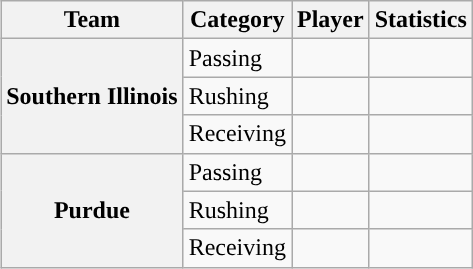<table class="wikitable" style="float:right">
<tr>
<th>Team</th>
<th>Category</th>
<th>Player</th>
<th>Statistics</th>
</tr>
<tr>
<th rowspan=3>Southern Illinois</th>
<td>Passing</td>
<td></td>
<td></td>
</tr>
<tr>
<td>Rushing</td>
<td></td>
<td></td>
</tr>
<tr>
<td>Receiving</td>
<td></td>
<td></td>
</tr>
<tr>
<th rowspan=3>Purdue</th>
<td>Passing</td>
<td></td>
<td></td>
</tr>
<tr>
<td>Rushing</td>
<td></td>
<td></td>
</tr>
<tr>
<td>Receiving</td>
<td></td>
<td></td>
</tr>
</table>
